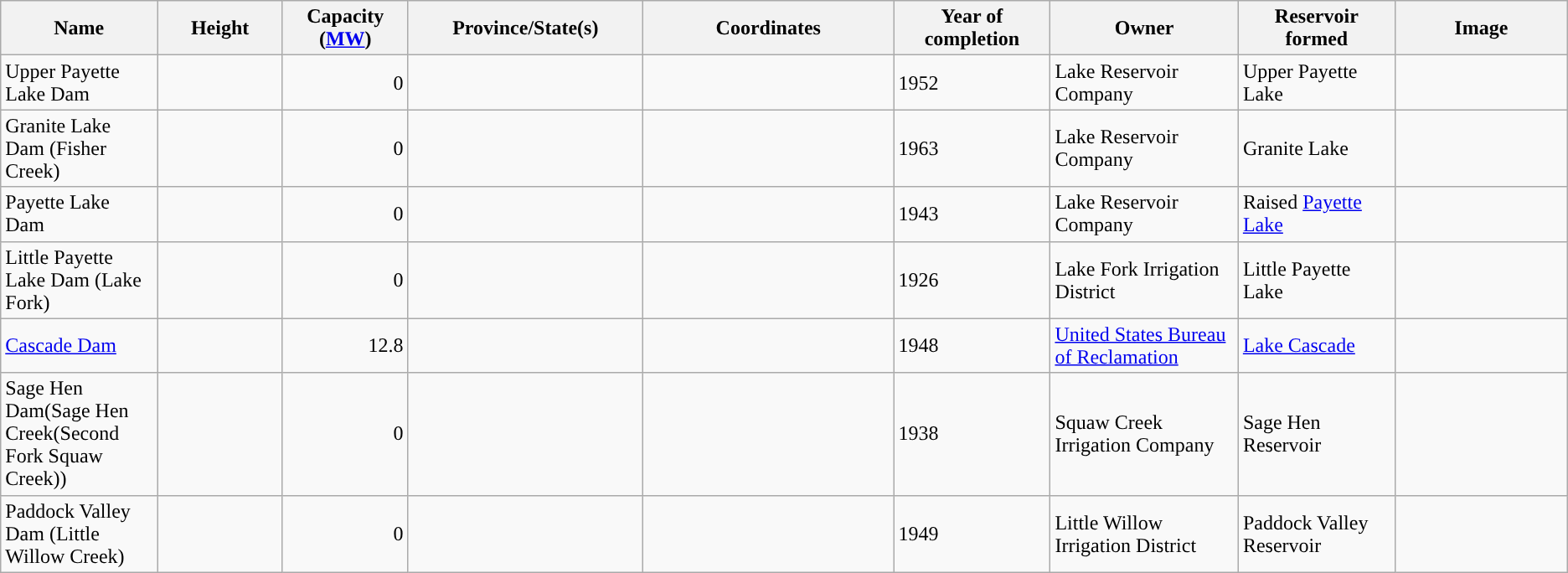<table class="wikitable sortable" border="1">
<tr>
<th width="10%">Name</th>
<th width="8%">Height</th>
<th width="8%">Capacity (<a href='#'>MW</a>)</th>
<th width="15%">Province/State(s)</th>
<th width="16%">Coordinates</th>
<th width="10%">Year of completion</th>
<th width="12%">Owner</th>
<th width="10%">Reservoir formed</th>
<th>Image</th>
</tr>
<tr>
<td>Upper Payette Lake Dam</td>
<td></td>
<td align="right">0</td>
<td></td>
<td></td>
<td>1952</td>
<td>Lake Reservoir Company</td>
<td>Upper Payette Lake</td>
<td></td>
</tr>
<tr>
<td>Granite Lake Dam (Fisher Creek)</td>
<td></td>
<td align="right">0</td>
<td></td>
<td></td>
<td>1963</td>
<td>Lake Reservoir Company</td>
<td>Granite Lake</td>
<td></td>
</tr>
<tr>
<td>Payette Lake Dam</td>
<td></td>
<td align="right">0</td>
<td></td>
<td></td>
<td>1943</td>
<td>Lake Reservoir Company</td>
<td>Raised <a href='#'>Payette Lake</a></td>
<td></td>
</tr>
<tr>
<td>Little Payette Lake Dam (Lake Fork)</td>
<td></td>
<td align="right">0</td>
<td></td>
<td></td>
<td>1926</td>
<td>Lake Fork Irrigation District</td>
<td>Little Payette Lake</td>
<td></td>
</tr>
<tr>
<td><a href='#'>Cascade Dam</a></td>
<td></td>
<td align="right">12.8</td>
<td></td>
<td></td>
<td>1948</td>
<td><a href='#'>United States Bureau of Reclamation</a></td>
<td><a href='#'>Lake Cascade</a></td>
<td></td>
</tr>
<tr>
<td>Sage Hen Dam(Sage Hen Creek(Second Fork Squaw Creek))</td>
<td></td>
<td align="right">0</td>
<td></td>
<td></td>
<td>1938</td>
<td>Squaw Creek Irrigation Company</td>
<td>Sage Hen Reservoir</td>
<td></td>
</tr>
<tr>
<td>Paddock Valley Dam (Little Willow Creek)</td>
<td></td>
<td align="right">0</td>
<td></td>
<td></td>
<td>1949</td>
<td>Little Willow Irrigation District</td>
<td>Paddock Valley Reservoir</td>
<td></td>
</tr>
</table>
